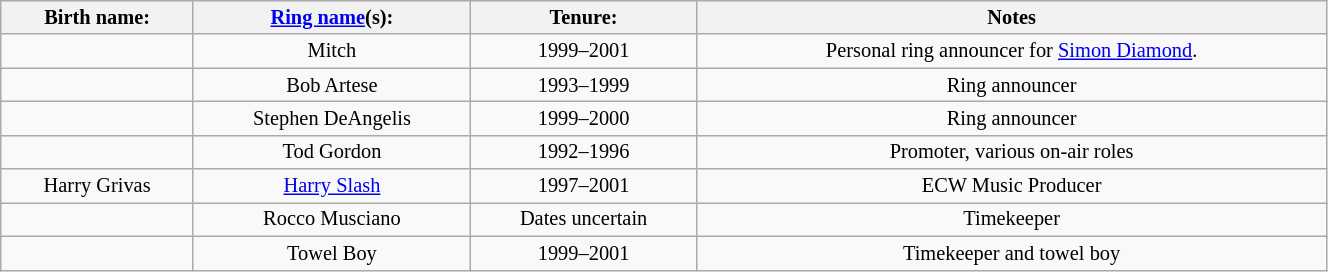<table class="sortable wikitable" style="font-size:85%; text-align:center; width:70%;">
<tr>
<th>Birth name:</th>
<th><a href='#'>Ring name</a>(s):</th>
<th>Tenure:</th>
<th>Notes</th>
</tr>
<tr>
<td></td>
<td>Mitch</td>
<td sort>1999–2001</td>
<td>Personal ring announcer for <a href='#'>Simon Diamond</a>.</td>
</tr>
<tr>
<td></td>
<td>Bob Artese</td>
<td sort>1993–1999</td>
<td>Ring announcer</td>
</tr>
<tr>
<td></td>
<td>Stephen DeAngelis</td>
<td sort>1999–2000</td>
<td>Ring announcer</td>
</tr>
<tr>
<td></td>
<td>Tod Gordon</td>
<td sort>1992–1996</td>
<td>Promoter, various on-air roles</td>
</tr>
<tr>
<td>Harry Grivas</td>
<td><a href='#'>Harry Slash</a></td>
<td sort>1997–2001</td>
<td>ECW Music Producer</td>
</tr>
<tr>
<td></td>
<td>Rocco Musciano</td>
<td sort>Dates uncertain</td>
<td>Timekeeper</td>
</tr>
<tr>
<td></td>
<td>Towel Boy</td>
<td sort>1999–2001</td>
<td>Timekeeper and towel boy</td>
</tr>
</table>
